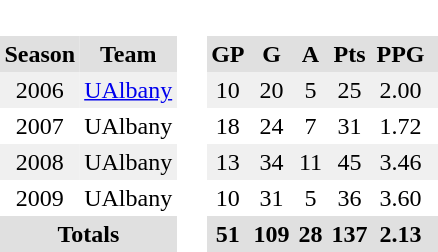<table BORDER="0" CELLPADDING="3" CELLSPACING="0">
<tr ALIGN="center" bgcolor="#e0e0e0">
<th colspan="2" bgcolor="#ffffff"> </th>
<th rowspan="99" bgcolor="#ffffff"> </th>
<th rowspan="99" bgcolor="#ffffff"> </th>
</tr>
<tr ALIGN="center" bgcolor="#e0e0e0">
<th>Season</th>
<th>Team</th>
<th>GP</th>
<th>G</th>
<th>A</th>
<th>Pts</th>
<th>PPG</th>
<th></th>
</tr>
<tr ALIGN="center" bgcolor="#f0f0f0">
<td>2006</td>
<td><a href='#'>UAlbany</a></td>
<td>10</td>
<td>20</td>
<td>5</td>
<td>25</td>
<td>2.00</td>
<td></td>
</tr>
<tr ALIGN="center">
<td>2007</td>
<td>UAlbany</td>
<td>18</td>
<td>24</td>
<td>7</td>
<td>31</td>
<td>1.72</td>
<td></td>
</tr>
<tr ALIGN="center" bgcolor="#f0f0f0">
<td>2008</td>
<td>UAlbany</td>
<td>13</td>
<td>34</td>
<td>11</td>
<td>45</td>
<td>3.46</td>
<td></td>
</tr>
<tr ALIGN="center">
<td>2009</td>
<td>UAlbany</td>
<td>10</td>
<td>31</td>
<td>5</td>
<td>36</td>
<td>3.60</td>
<td></td>
</tr>
<tr ALIGN="center" bgcolor="#e0e0e0">
<th colspan="2">Totals</th>
<th>51</th>
<th>109</th>
<th>28</th>
<th>137</th>
<th>2.13</th>
<th></th>
</tr>
</table>
